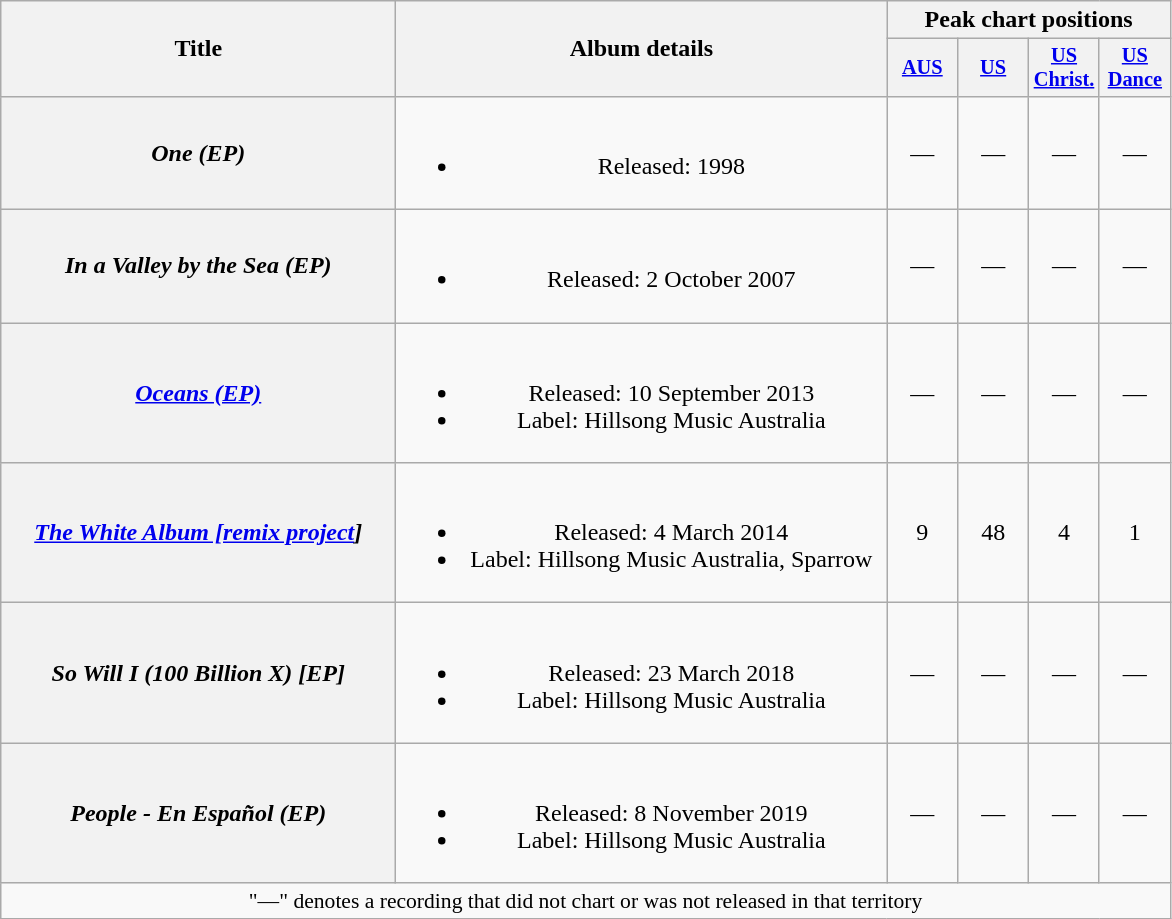<table class="wikitable plainrowheaders" style="text-align:center;">
<tr>
<th scope="col" rowspan="2" style="width:16em;">Title</th>
<th scope="col" rowspan="2" style="width:20em;">Album details</th>
<th scope="col" colspan="4">Peak chart positions</th>
</tr>
<tr>
<th scope="col" style="width:3em;font-size:85%;"><a href='#'>AUS</a><br></th>
<th scope="col" style="width:3em;font-size:85%;"><a href='#'>US</a><br></th>
<th scope="col" style="width:3em;font-size:85%;"><a href='#'>US<br>Christ.</a><br></th>
<th scope="col" style="width:3em;font-size:85%;"><a href='#'>US<br>Dance</a><br></th>
</tr>
<tr>
<th scope="row"><em>One (EP)</em></th>
<td><br><ul><li>Released: 1998</li></ul></td>
<td>—</td>
<td>—</td>
<td>—</td>
<td>—</td>
</tr>
<tr>
<th scope="row"><em>In a Valley by the Sea (EP)</em></th>
<td><br><ul><li>Released: 2 October 2007</li></ul></td>
<td>—</td>
<td>—</td>
<td>—</td>
<td>—</td>
</tr>
<tr>
<th scope="row"><em><a href='#'>Oceans (EP)</a></em></th>
<td><br><ul><li>Released: 10 September 2013</li><li>Label: Hillsong Music Australia</li></ul></td>
<td>—</td>
<td>—</td>
<td>—</td>
<td>—</td>
</tr>
<tr>
<th scope="row"><em><a href='#'>The White Album [remix project</a>]</em></th>
<td><br><ul><li>Released: 4 March 2014</li><li>Label: Hillsong Music Australia, Sparrow</li></ul></td>
<td>9</td>
<td>48</td>
<td>4</td>
<td>1</td>
</tr>
<tr>
<th scope="row"><em>So Will I (100 Billion X) [EP]</em></th>
<td><br><ul><li>Released: 23 March 2018</li><li>Label: Hillsong Music Australia</li></ul></td>
<td>—</td>
<td>—</td>
<td>—</td>
<td>—</td>
</tr>
<tr>
<th scope="row"><em>People - En Español (EP)</em></th>
<td><br><ul><li>Released: 8 November 2019</li><li>Label: Hillsong Music Australia</li></ul></td>
<td>—</td>
<td>—</td>
<td>—</td>
<td>—</td>
</tr>
<tr>
<td colspan="15" style="font-size:90%">"—" denotes a recording that did not chart or was not released in that territory</td>
</tr>
</table>
